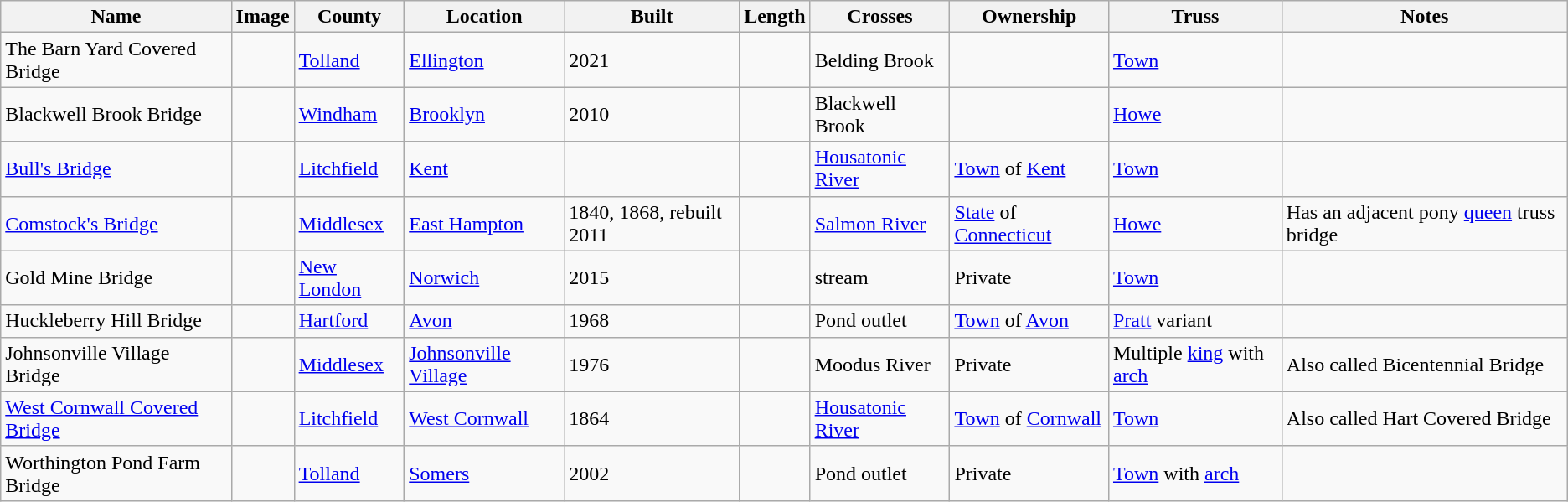<table class="wikitable sortable">
<tr>
<th>Name</th>
<th class=unsortable>Image</th>
<th>County</th>
<th>Location</th>
<th>Built</th>
<th>Length</th>
<th>Crosses</th>
<th>Ownership</th>
<th>Truss</th>
<th>Notes</th>
</tr>
<tr>
<td>The Barn Yard Covered Bridge</td>
<td></td>
<td><a href='#'>Tolland</a></td>
<td><a href='#'>Ellington</a><br><small></small></td>
<td>2021</td>
<td></td>
<td>Belding Brook</td>
<td></td>
<td><a href='#'>Town</a></td>
<td></td>
</tr>
<tr>
<td>Blackwell Brook Bridge</td>
<td></td>
<td><a href='#'>Windham</a></td>
<td><a href='#'>Brooklyn</a><br><small></small></td>
<td>2010</td>
<td></td>
<td>Blackwell Brook</td>
<td></td>
<td><a href='#'>Howe</a></td>
<td></td>
</tr>
<tr>
<td><a href='#'>Bull's Bridge</a></td>
<td></td>
<td><a href='#'>Litchfield</a></td>
<td><a href='#'>Kent</a><br><small></small></td>
<td></td>
<td></td>
<td><a href='#'>Housatonic River</a></td>
<td><a href='#'>Town</a> of <a href='#'>Kent</a></td>
<td><a href='#'>Town</a></td>
<td></td>
</tr>
<tr>
<td><a href='#'>Comstock's Bridge</a></td>
<td></td>
<td><a href='#'>Middlesex</a></td>
<td><a href='#'>East Hampton</a><br><small></small></td>
<td>1840, 1868, rebuilt 2011</td>
<td></td>
<td><a href='#'>Salmon River</a></td>
<td><a href='#'>State</a> of <a href='#'>Connecticut</a></td>
<td><a href='#'>Howe</a></td>
<td>Has an adjacent  pony <a href='#'>queen</a> truss bridge</td>
</tr>
<tr>
<td>Gold Mine Bridge</td>
<td></td>
<td><a href='#'>New London</a></td>
<td><a href='#'>Norwich</a><br><small></small></td>
<td>2015</td>
<td></td>
<td>stream</td>
<td>Private</td>
<td><a href='#'>Town</a></td>
<td></td>
</tr>
<tr>
<td>Huckleberry Hill Bridge</td>
<td></td>
<td><a href='#'>Hartford</a></td>
<td><a href='#'>Avon</a><br><small></small></td>
<td>1968</td>
<td></td>
<td>Pond outlet</td>
<td><a href='#'>Town</a> of <a href='#'>Avon</a></td>
<td><a href='#'>Pratt</a> variant</td>
<td></td>
</tr>
<tr>
<td>Johnsonville Village Bridge</td>
<td></td>
<td><a href='#'>Middlesex</a></td>
<td><a href='#'>Johnsonville Village</a><br><small></small></td>
<td>1976</td>
<td></td>
<td>Moodus River</td>
<td>Private</td>
<td>Multiple <a href='#'>king</a> with <a href='#'>arch</a></td>
<td>Also called Bicentennial Bridge</td>
</tr>
<tr>
<td><a href='#'>West Cornwall Covered Bridge</a></td>
<td></td>
<td><a href='#'>Litchfield</a></td>
<td><a href='#'>West Cornwall</a><br><small></small></td>
<td>1864</td>
<td></td>
<td><a href='#'>Housatonic River</a></td>
<td><a href='#'>Town</a> of <a href='#'>Cornwall</a></td>
<td><a href='#'>Town</a></td>
<td>Also called Hart Covered Bridge</td>
</tr>
<tr>
<td>Worthington Pond Farm Bridge</td>
<td></td>
<td><a href='#'>Tolland</a></td>
<td><a href='#'>Somers</a><br><small></small></td>
<td>2002</td>
<td></td>
<td>Pond outlet</td>
<td>Private</td>
<td><a href='#'>Town</a> with <a href='#'>arch</a></td>
<td></td>
</tr>
</table>
